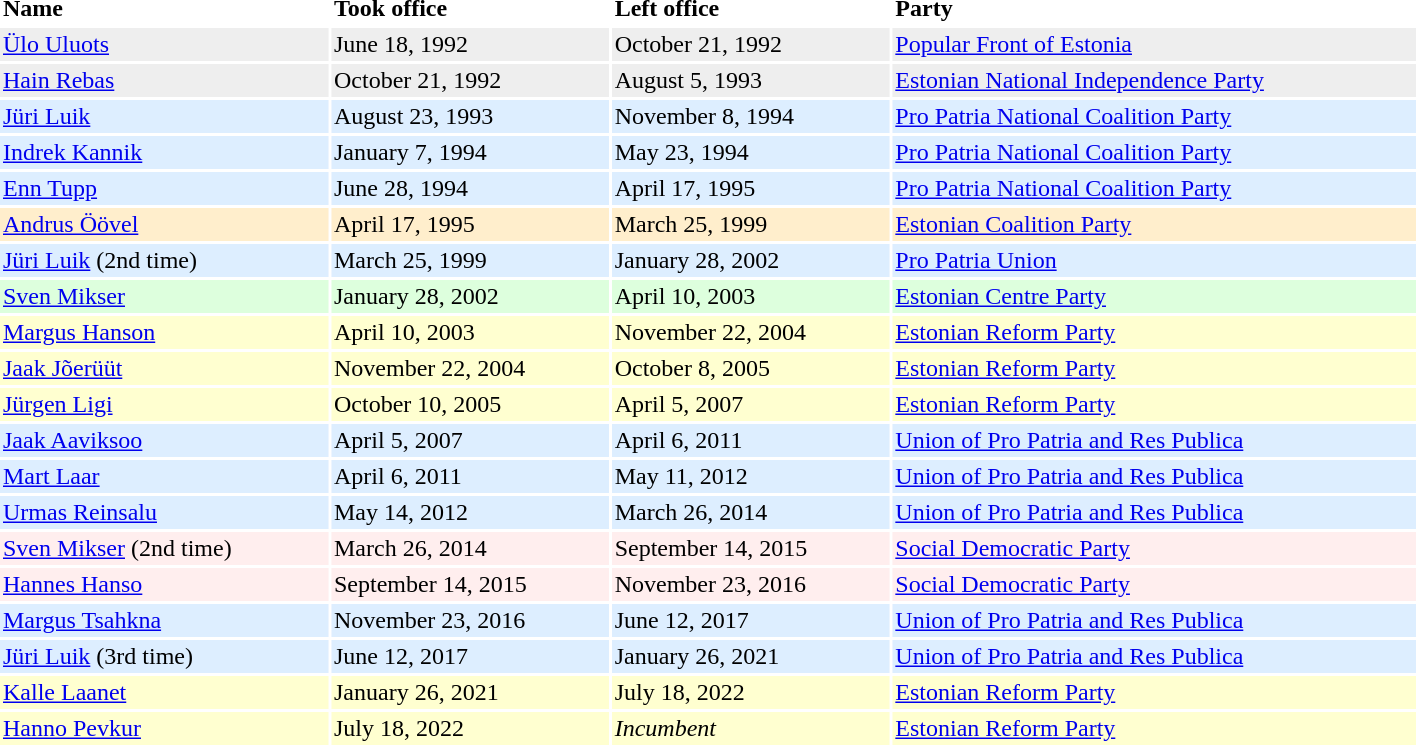<table border=0 cellpadding=2 cellspacing=2  width=75%>
<tr>
<td><strong>Name</strong></td>
<td><strong>Took office</strong></td>
<td><strong>Left office</strong></td>
<td><strong>Party</strong></td>
</tr>
<tr bgcolor=#EEEEEE>
<td><a href='#'>Ülo Uluots</a></td>
<td>June 18, 1992</td>
<td>October 21, 1992</td>
<td><a href='#'>Popular Front of Estonia</a></td>
</tr>
<tr bgcolor=#EEEEEE>
<td><a href='#'>Hain Rebas</a></td>
<td>October 21, 1992</td>
<td>August 5, 1993</td>
<td><a href='#'>Estonian National Independence Party</a></td>
</tr>
<tr bgcolor=#DDEEFF>
<td><a href='#'>Jüri Luik</a></td>
<td>August 23, 1993</td>
<td>November 8, 1994</td>
<td><a href='#'>Pro Patria National Coalition Party</a></td>
</tr>
<tr bgcolor=#DDEEFF>
<td><a href='#'>Indrek Kannik</a></td>
<td>January 7, 1994</td>
<td>May 23, 1994</td>
<td><a href='#'>Pro Patria National Coalition Party</a></td>
</tr>
<tr bgcolor=#DDEEFF>
<td><a href='#'>Enn Tupp</a></td>
<td>June 28, 1994</td>
<td>April 17, 1995</td>
<td><a href='#'>Pro Patria National Coalition Party</a></td>
</tr>
<tr bgcolor=#FFEECC>
<td><a href='#'>Andrus Öövel</a></td>
<td>April 17, 1995</td>
<td>March 25, 1999</td>
<td><a href='#'>Estonian Coalition Party</a></td>
</tr>
<tr bgcolor=#DDEEFF>
<td><a href='#'>Jüri Luik</a> (2nd time)</td>
<td>March 25, 1999</td>
<td>January 28, 2002</td>
<td><a href='#'>Pro Patria Union</a></td>
</tr>
<tr bgcolor=#DDFFDD>
<td><a href='#'>Sven Mikser</a></td>
<td>January 28, 2002</td>
<td>April 10, 2003</td>
<td><a href='#'>Estonian Centre Party</a></td>
</tr>
<tr bgcolor=#FFFFD0>
<td><a href='#'>Margus Hanson</a></td>
<td>April 10, 2003</td>
<td>November 22, 2004</td>
<td><a href='#'>Estonian Reform Party</a></td>
</tr>
<tr bgcolor=#FFFFD0>
<td><a href='#'>Jaak Jõerüüt</a></td>
<td>November 22, 2004</td>
<td>October 8, 2005</td>
<td><a href='#'>Estonian Reform Party</a></td>
</tr>
<tr bgcolor=#FFFFD0>
<td><a href='#'>Jürgen Ligi</a></td>
<td>October 10, 2005</td>
<td>April 5, 2007</td>
<td><a href='#'>Estonian Reform Party</a></td>
</tr>
<tr bgcolor=#DDEEFF>
<td><a href='#'>Jaak Aaviksoo</a></td>
<td>April 5, 2007</td>
<td>April 6, 2011</td>
<td><a href='#'>Union of Pro Patria and Res Publica</a></td>
</tr>
<tr bgcolor=#DDEEFF>
<td><a href='#'>Mart Laar</a></td>
<td>April 6, 2011</td>
<td>May 11, 2012</td>
<td><a href='#'>Union of Pro Patria and Res Publica</a></td>
</tr>
<tr bgcolor=#DDEEFF>
<td><a href='#'>Urmas Reinsalu</a></td>
<td>May 14, 2012</td>
<td>March 26, 2014</td>
<td><a href='#'>Union of Pro Patria and Res Publica</a></td>
</tr>
<tr bgcolor=#FFEEEE>
<td><a href='#'>Sven Mikser</a> (2nd time)</td>
<td>March 26, 2014</td>
<td>September 14, 2015</td>
<td><a href='#'>Social Democratic Party</a></td>
</tr>
<tr bgcolor=#FFEEEE>
<td><a href='#'>Hannes Hanso</a></td>
<td>September 14, 2015</td>
<td>November 23, 2016</td>
<td><a href='#'>Social Democratic Party</a></td>
</tr>
<tr bgcolor=#DDEEFF>
<td><a href='#'>Margus Tsahkna</a></td>
<td>November 23, 2016</td>
<td>June 12, 2017</td>
<td><a href='#'>Union of Pro Patria and Res Publica</a></td>
</tr>
<tr bgcolor=#DDEEFF>
<td><a href='#'>Jüri Luik</a> (3rd time)</td>
<td>June 12, 2017</td>
<td>January 26, 2021</td>
<td><a href='#'>Union of Pro Patria and Res Publica</a></td>
</tr>
<tr bgcolor=#FFFFD0>
<td><a href='#'>Kalle Laanet</a></td>
<td>January 26, 2021</td>
<td>July 18, 2022</td>
<td><a href='#'>Estonian Reform Party</a></td>
</tr>
<tr bgcolor=#FFFFD0>
<td><a href='#'>Hanno Pevkur</a></td>
<td>July 18, 2022</td>
<td><em>Incumbent</em></td>
<td><a href='#'>Estonian Reform Party</a></td>
</tr>
</table>
